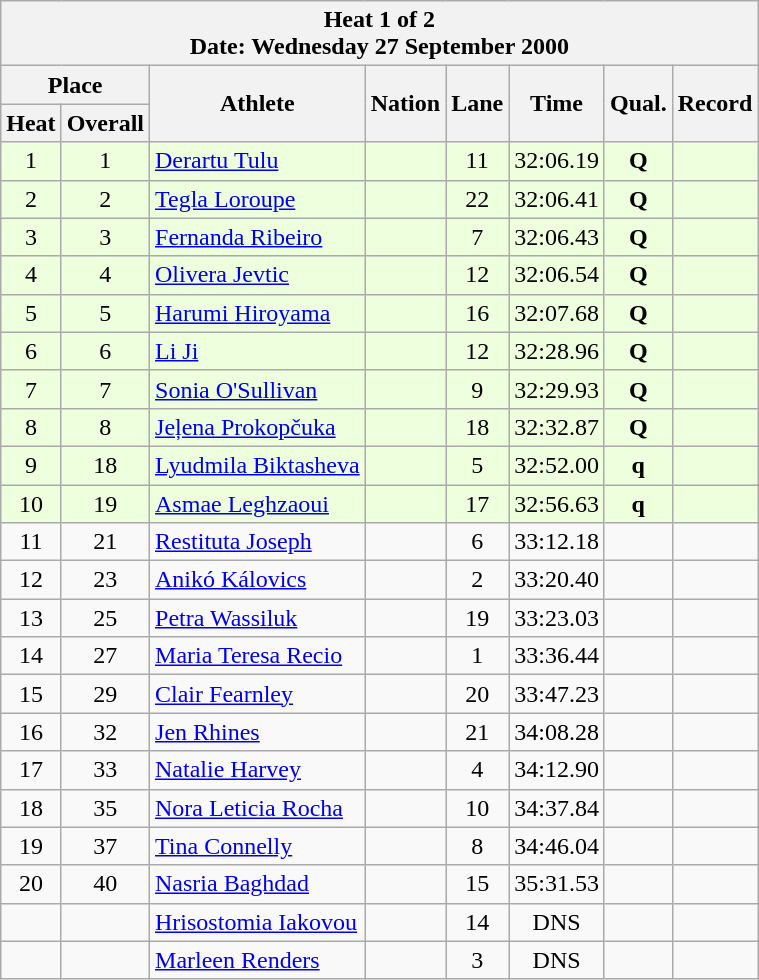<table class="wikitable sortable">
<tr>
<th colspan=9>Heat 1 of 2 <br> Date: Wednesday 27 September 2000 <br></th>
</tr>
<tr>
<th colspan=2>Place</th>
<th rowspan=2>Athlete</th>
<th rowspan=2>Nation</th>
<th rowspan=2>Lane</th>
<th rowspan=2>Time</th>
<th rowspan=2>Qual.</th>
<th rowspan=2>Record</th>
</tr>
<tr>
<th>Heat</th>
<th>Overall</th>
</tr>
<tr bgcolor = "eeffdd">
<td align="center">1</td>
<td align="center">1</td>
<td align="left"><a href='#'>Derartu Tulu</a></td>
<td align="left"></td>
<td align="center">11</td>
<td align="center">32:06.19</td>
<td align="center"><strong>Q</strong></td>
<td align="center"></td>
</tr>
<tr bgcolor = "eeffdd">
<td align="center">2</td>
<td align="center">2</td>
<td align="left"><a href='#'>Tegla Loroupe</a></td>
<td align="left"></td>
<td align="center">22</td>
<td align="center">32:06.41</td>
<td align="center"><strong>Q</strong></td>
<td align="center"></td>
</tr>
<tr bgcolor = "eeffdd">
<td align="center">3</td>
<td align="center">3</td>
<td align="left"><a href='#'>Fernanda Ribeiro</a></td>
<td align="left"></td>
<td align="center">7</td>
<td align="center">32:06.43</td>
<td align="center"><strong>Q </strong></td>
<td align="center"></td>
</tr>
<tr bgcolor = "eeffdd">
<td align="center">4</td>
<td align="center">4</td>
<td align="left"><a href='#'>Olivera Jevtic</a></td>
<td align="left"></td>
<td align="center">12</td>
<td align="center">32:06.54</td>
<td align="center"><strong>Q</strong></td>
<td align="center"></td>
</tr>
<tr bgcolor = "eeffdd">
<td align="center">5</td>
<td align="center">5</td>
<td align="left"><a href='#'>Harumi Hiroyama</a></td>
<td align="left"></td>
<td align="center">16</td>
<td align="center">32:07.68</td>
<td align="center"><strong>Q</strong></td>
<td align="center"></td>
</tr>
<tr bgcolor = "eeffdd">
<td align="center">6</td>
<td align="center">6</td>
<td align="left"><a href='#'>Li Ji</a></td>
<td align="left"></td>
<td align="center">12</td>
<td align="center">32:28.96</td>
<td align="center"><strong>Q</strong></td>
<td align="center"></td>
</tr>
<tr bgcolor = "eeffdd">
<td align="center">7</td>
<td align="center">7</td>
<td align="left"><a href='#'>Sonia O'Sullivan</a></td>
<td align="left"></td>
<td align="center">9</td>
<td align="center">32:29.93</td>
<td align="center"><strong>Q</strong></td>
<td align="center"></td>
</tr>
<tr bgcolor = "eeffdd">
<td align="center">8</td>
<td align="center">8</td>
<td align="left"><a href='#'>Jeļena Prokopčuka</a></td>
<td align="left"></td>
<td align="center">18</td>
<td align="center">32:32.87</td>
<td align="center"><strong>Q </strong></td>
<td align="center"></td>
</tr>
<tr bgcolor = "eeffdd">
<td align="center">9</td>
<td align="center">18</td>
<td align="left"><a href='#'>Lyudmila Biktasheva</a></td>
<td align="left"></td>
<td align="center">5</td>
<td align="center">32:52.00</td>
<td align="center"><strong>q</strong></td>
<td align="center"></td>
</tr>
<tr bgcolor = "eeffdd">
<td align="center">10</td>
<td align="center">19</td>
<td align="left"><a href='#'>Asmae Leghzaoui</a></td>
<td align="left"></td>
<td align="center">17</td>
<td align="center">32:56.63</td>
<td align="center"><strong>q</strong></td>
<td align="center"></td>
</tr>
<tr>
<td align="center">11</td>
<td align="center">21</td>
<td align="left"><a href='#'>Restituta Joseph</a></td>
<td align="left"></td>
<td align="center">6</td>
<td align="center">33:12.18</td>
<td align="center"></td>
<td align="center"></td>
</tr>
<tr>
<td align="center">12</td>
<td align="center">23</td>
<td align="left"><a href='#'>Anikó Kálovics</a></td>
<td align="left"></td>
<td align="center">2</td>
<td align="center">33:20.40</td>
<td align="center"></td>
<td align="center"></td>
</tr>
<tr>
<td align="center">13</td>
<td align="center">25</td>
<td align="left"><a href='#'>Petra Wassiluk</a></td>
<td align="left"></td>
<td align="center">19</td>
<td align="center">33:23.03</td>
<td align="center"></td>
<td align="center"></td>
</tr>
<tr>
<td align="center">14</td>
<td align="center">27</td>
<td align="left"><a href='#'>Maria Teresa Recio</a></td>
<td align="left"></td>
<td align="center">1</td>
<td align="center">33:36.44</td>
<td align="center"></td>
<td align="center"></td>
</tr>
<tr>
<td align="center">15</td>
<td align="center">29</td>
<td align="left"><a href='#'>Clair Fearnley</a></td>
<td align="left"></td>
<td align="center">20</td>
<td align="center">33:47.23</td>
<td align="center"></td>
<td align="center"></td>
</tr>
<tr>
<td align="center">16</td>
<td align="center">32</td>
<td align="left"><a href='#'>Jen Rhines</a></td>
<td align="left"></td>
<td align="center">21</td>
<td align="center">34:08.28</td>
<td align="center"></td>
<td align="center"></td>
</tr>
<tr>
<td align="center">17</td>
<td align="center">33</td>
<td align="left"><a href='#'>Natalie Harvey</a></td>
<td align="left"></td>
<td align="center">4</td>
<td align="center">34:12.90</td>
<td align="center"></td>
<td align="center"></td>
</tr>
<tr>
<td align="center">18</td>
<td align="center">35</td>
<td align="left"><a href='#'>Nora Leticia Rocha</a></td>
<td align="left"></td>
<td align="center">10</td>
<td align="center">34:37.84</td>
<td align="center"></td>
<td align="center"></td>
</tr>
<tr>
<td align="center">19</td>
<td align="center">37</td>
<td align="left"><a href='#'>Tina Connelly</a></td>
<td align="left"></td>
<td align="center">8</td>
<td align="center">34:46.04</td>
<td align="center"></td>
<td align="center"></td>
</tr>
<tr>
<td align="center">20</td>
<td align="center">40</td>
<td align="left"><a href='#'>Nasria Baghdad</a></td>
<td align="left"></td>
<td align="center">15</td>
<td align="center">35:31.53</td>
<td align="center"></td>
<td align="center"></td>
</tr>
<tr>
<td align="center"></td>
<td align="center"></td>
<td align="left"><a href='#'>Hrisostomia Iakovou</a></td>
<td align="left"></td>
<td align="center">14</td>
<td align="center">DNS</td>
<td align="center"></td>
<td align="center"></td>
</tr>
<tr>
<td align="center"></td>
<td align="center"></td>
<td align="left"><a href='#'>Marleen Renders</a></td>
<td align="left"></td>
<td align="center">3</td>
<td align="center">DNS</td>
<td align="center"></td>
<td align="center"></td>
</tr>
</table>
